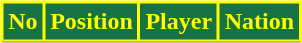<table>
<tr>
<td valign="top"><br>
 
 
 
 
 
 

 
 
 

 
 
 
 

 
 
 
 
 
 



<table class="wikitable">
<tr>
<th style="color:#FFFF00; background: #177245; border:2px solid #FFFF00;">No</th>
<th style="color:#FFFF00; background: #177245; border:2px solid #FFFF00;">Position</th>
<th style="color:#FFFF00; background: #177245; border:2px solid #FFFF00;">Player</th>
<th style="color:#FFFF00; background: #177245; border:2px solid #FFFF00;">Nation</th>
</tr>
<tr>
</tr>
</table>
</td>
</tr>
</table>
